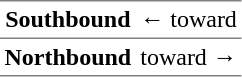<table border="1" cellspacing="0" cellpadding="3" frame="hsides" rules="rows">
<tr>
<th><span>Southbound</span></th>
<td>←   toward </td>
</tr>
<tr>
<th><span>Northbound</span></th>
<td>  toward  →</td>
</tr>
</table>
